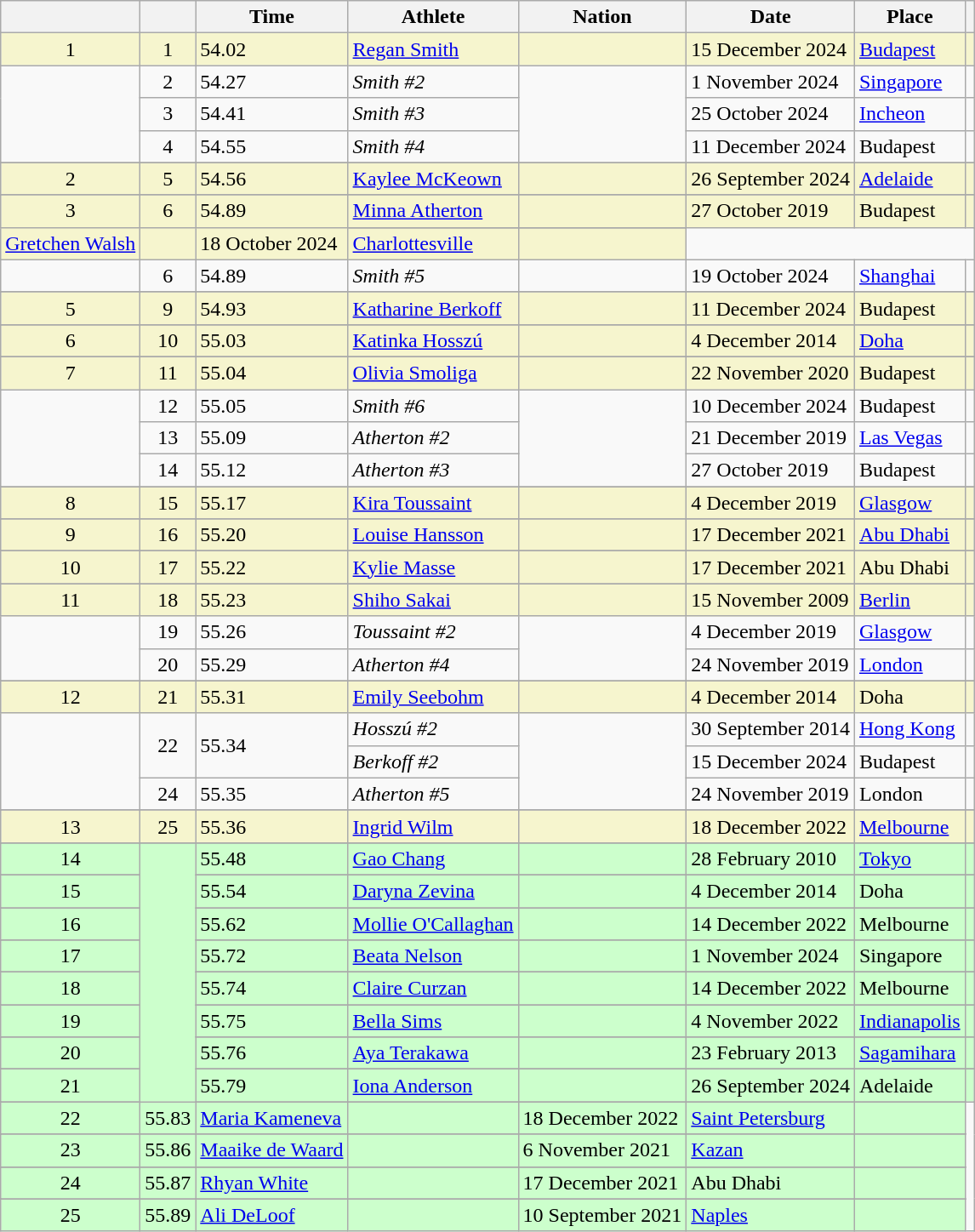<table class="wikitable sortable">
<tr>
<th></th>
<th></th>
<th>Time</th>
<th>Athlete</th>
<th>Nation</th>
<th>Date</th>
<th>Place</th>
<th class="unsortable"></th>
</tr>
<tr bgcolor=f6F5CE>
<td align=center>1</td>
<td align=center>1</td>
<td>54.02</td>
<td><a href='#'>Regan Smith</a></td>
<td></td>
<td>15 December 2024</td>
<td><a href='#'>Budapest</a></td>
<td></td>
</tr>
<tr>
<td rowspan="3"></td>
<td align=center>2</td>
<td>54.27</td>
<td><em>Smith #2</em></td>
<td rowspan="3"></td>
<td>1 November 2024</td>
<td><a href='#'>Singapore</a></td>
<td></td>
</tr>
<tr>
<td align=center>3</td>
<td>54.41</td>
<td><em>Smith #3</em></td>
<td>25 October 2024</td>
<td><a href='#'>Incheon</a></td>
<td></td>
</tr>
<tr>
<td align=center>4</td>
<td>54.55</td>
<td><em>Smith #4</em></td>
<td>11 December 2024</td>
<td>Budapest</td>
<td></td>
</tr>
<tr>
</tr>
<tr bgcolor=f6F5CE>
<td align=center>2</td>
<td align=center>5</td>
<td>54.56</td>
<td><a href='#'>Kaylee McKeown</a></td>
<td></td>
<td>26 September 2024</td>
<td><a href='#'>Adelaide</a></td>
<td></td>
</tr>
<tr>
</tr>
<tr bgcolor=f6F5CE>
<td rowspan="2" align=center>3</td>
<td rowspan="2" align=center>6</td>
<td rowspan="2">54.89</td>
<td><a href='#'>Minna Atherton</a></td>
<td></td>
<td>27 October 2019</td>
<td>Budapest</td>
<td></td>
</tr>
<tr>
</tr>
<tr bgcolor=f6F5CE>
<td><a href='#'>Gretchen Walsh</a></td>
<td></td>
<td>18 October 2024</td>
<td><a href='#'>Charlottesville</a></td>
<td></td>
</tr>
<tr>
<td></td>
<td align=center>6</td>
<td>54.89</td>
<td><em>Smith #5</em></td>
<td></td>
<td>19 October 2024</td>
<td><a href='#'>Shanghai</a></td>
<td></td>
</tr>
<tr>
</tr>
<tr bgcolor=f6F5CE>
<td align=center>5</td>
<td align=center>9</td>
<td>54.93</td>
<td><a href='#'>Katharine Berkoff</a></td>
<td></td>
<td>11 December 2024</td>
<td>Budapest</td>
<td></td>
</tr>
<tr>
</tr>
<tr bgcolor=f6F5CE>
<td align=center>6</td>
<td align=center>10</td>
<td>55.03</td>
<td><a href='#'>Katinka Hosszú</a></td>
<td></td>
<td>4 December 2014</td>
<td><a href='#'>Doha</a></td>
<td></td>
</tr>
<tr>
</tr>
<tr bgcolor=f6F5CE>
<td align=center>7</td>
<td align=center>11</td>
<td>55.04</td>
<td><a href='#'>Olivia Smoliga</a></td>
<td></td>
<td>22 November 2020</td>
<td>Budapest</td>
<td></td>
</tr>
<tr>
<td rowspan="3"></td>
<td align=center>12</td>
<td>55.05</td>
<td><em>Smith #6</em></td>
<td rowspan="3"></td>
<td>10 December 2024</td>
<td>Budapest</td>
<td></td>
</tr>
<tr>
<td align=center>13</td>
<td>55.09</td>
<td><em>Atherton #2</em></td>
<td>21 December 2019</td>
<td><a href='#'>Las Vegas</a></td>
<td></td>
</tr>
<tr>
<td align=center>14</td>
<td>55.12</td>
<td><em>Atherton #3</em></td>
<td>27 October 2019</td>
<td>Budapest</td>
<td></td>
</tr>
<tr>
</tr>
<tr bgcolor=f6F5CE>
<td align=center>8</td>
<td align=center>15</td>
<td>55.17</td>
<td><a href='#'>Kira Toussaint</a></td>
<td></td>
<td>4 December 2019</td>
<td><a href='#'>Glasgow</a></td>
<td></td>
</tr>
<tr>
</tr>
<tr bgcolor=f6F5CE>
<td align=center>9</td>
<td align=center>16</td>
<td>55.20</td>
<td><a href='#'>Louise Hansson</a></td>
<td></td>
<td>17 December 2021</td>
<td><a href='#'>Abu Dhabi</a></td>
<td></td>
</tr>
<tr>
</tr>
<tr bgcolor=f6F5CE>
<td align=center>10</td>
<td align=center>17</td>
<td>55.22</td>
<td><a href='#'>Kylie Masse</a></td>
<td></td>
<td>17 December 2021</td>
<td>Abu Dhabi</td>
<td></td>
</tr>
<tr>
</tr>
<tr bgcolor=f6F5CE>
<td align=center>11</td>
<td align=center>18</td>
<td>55.23</td>
<td><a href='#'>Shiho Sakai</a></td>
<td></td>
<td>15 November 2009</td>
<td><a href='#'>Berlin</a></td>
<td></td>
</tr>
<tr>
<td rowspan="2"></td>
<td align=center>19</td>
<td>55.26</td>
<td><em>Toussaint #2</em></td>
<td rowspan="2"></td>
<td>4 December 2019</td>
<td><a href='#'>Glasgow</a></td>
<td></td>
</tr>
<tr>
<td align=center>20</td>
<td>55.29</td>
<td><em>Atherton #4</em></td>
<td>24 November 2019</td>
<td><a href='#'>London</a></td>
<td></td>
</tr>
<tr>
</tr>
<tr bgcolor=f6F5CE>
<td align=center>12</td>
<td align=center>21</td>
<td>55.31</td>
<td><a href='#'>Emily Seebohm</a></td>
<td></td>
<td>4 December 2014</td>
<td>Doha</td>
<td></td>
</tr>
<tr>
<td rowspan="3"></td>
<td rowspan="2" align=center>22</td>
<td rowspan="2">55.34</td>
<td><em>Hosszú #2</em></td>
<td rowspan="3"></td>
<td>30 September 2014</td>
<td><a href='#'>Hong Kong</a></td>
<td></td>
</tr>
<tr>
<td><em>Berkoff #2</em></td>
<td>15 December 2024</td>
<td>Budapest</td>
<td></td>
</tr>
<tr>
<td align=center>24</td>
<td>55.35</td>
<td><em>Atherton #5</em></td>
<td>24 November 2019</td>
<td>London</td>
<td></td>
</tr>
<tr>
</tr>
<tr bgcolor=f6F5CE>
<td align=center>13</td>
<td align=center>25</td>
<td>55.36</td>
<td><a href='#'>Ingrid Wilm</a></td>
<td></td>
<td>18 December 2022</td>
<td><a href='#'>Melbourne</a></td>
<td></td>
</tr>
<tr>
</tr>
<tr bgcolor=CCFFCC>
<td align=center>14</td>
<td rowspan="16"></td>
<td>55.48</td>
<td><a href='#'>Gao Chang</a></td>
<td></td>
<td>28 February 2010</td>
<td><a href='#'>Tokyo</a></td>
<td></td>
</tr>
<tr>
</tr>
<tr bgcolor=CCFFCC>
<td align=center>15</td>
<td>55.54</td>
<td><a href='#'>Daryna Zevina</a></td>
<td></td>
<td>4 December 2014</td>
<td>Doha</td>
<td></td>
</tr>
<tr>
</tr>
<tr bgcolor=CCFFCC>
<td align=center>16</td>
<td>55.62</td>
<td><a href='#'>Mollie O'Callaghan</a></td>
<td></td>
<td>14 December 2022</td>
<td>Melbourne</td>
<td></td>
</tr>
<tr>
</tr>
<tr bgcolor=CCFFCC>
<td align=center>17</td>
<td>55.72</td>
<td><a href='#'>Beata Nelson</a></td>
<td></td>
<td>1 November 2024</td>
<td>Singapore</td>
<td></td>
</tr>
<tr>
</tr>
<tr bgcolor=CCFFCC>
<td align=center>18</td>
<td>55.74</td>
<td><a href='#'>Claire Curzan</a></td>
<td></td>
<td>14 December 2022</td>
<td>Melbourne</td>
<td></td>
</tr>
<tr>
</tr>
<tr bgcolor=CCFFCC>
<td align=center>19</td>
<td>55.75</td>
<td><a href='#'>Bella Sims</a></td>
<td></td>
<td>4 November 2022</td>
<td><a href='#'>Indianapolis</a></td>
<td></td>
</tr>
<tr>
</tr>
<tr bgcolor=CCFFCC>
<td align=center>20</td>
<td>55.76</td>
<td><a href='#'>Aya Terakawa</a></td>
<td></td>
<td>23 February 2013</td>
<td><a href='#'>Sagamihara</a></td>
<td></td>
</tr>
<tr>
</tr>
<tr bgcolor=CCFFCC>
<td align=center>21</td>
<td>55.79</td>
<td><a href='#'>Iona Anderson</a></td>
<td></td>
<td>26 September 2024</td>
<td>Adelaide</td>
<td></td>
</tr>
<tr>
</tr>
<tr bgcolor=CCFFCC>
<td align=center>22</td>
<td>55.83</td>
<td><a href='#'>Maria Kameneva</a></td>
<td></td>
<td>18 December 2022</td>
<td><a href='#'>Saint Petersburg</a></td>
<td></td>
</tr>
<tr>
</tr>
<tr bgcolor=CCFFCC>
<td align=center>23</td>
<td>55.86</td>
<td><a href='#'>Maaike de Waard</a></td>
<td></td>
<td>6 November 2021</td>
<td><a href='#'>Kazan</a></td>
<td></td>
</tr>
<tr>
</tr>
<tr bgcolor=CCFFCC>
<td align=center>24</td>
<td>55.87</td>
<td><a href='#'>Rhyan White</a></td>
<td></td>
<td>17 December 2021</td>
<td>Abu Dhabi</td>
<td></td>
</tr>
<tr>
</tr>
<tr bgcolor=CCFFCC>
<td align=center>25</td>
<td>55.89</td>
<td><a href='#'>Ali DeLoof</a></td>
<td></td>
<td>10 September 2021</td>
<td><a href='#'>Naples</a></td>
<td></td>
</tr>
</table>
